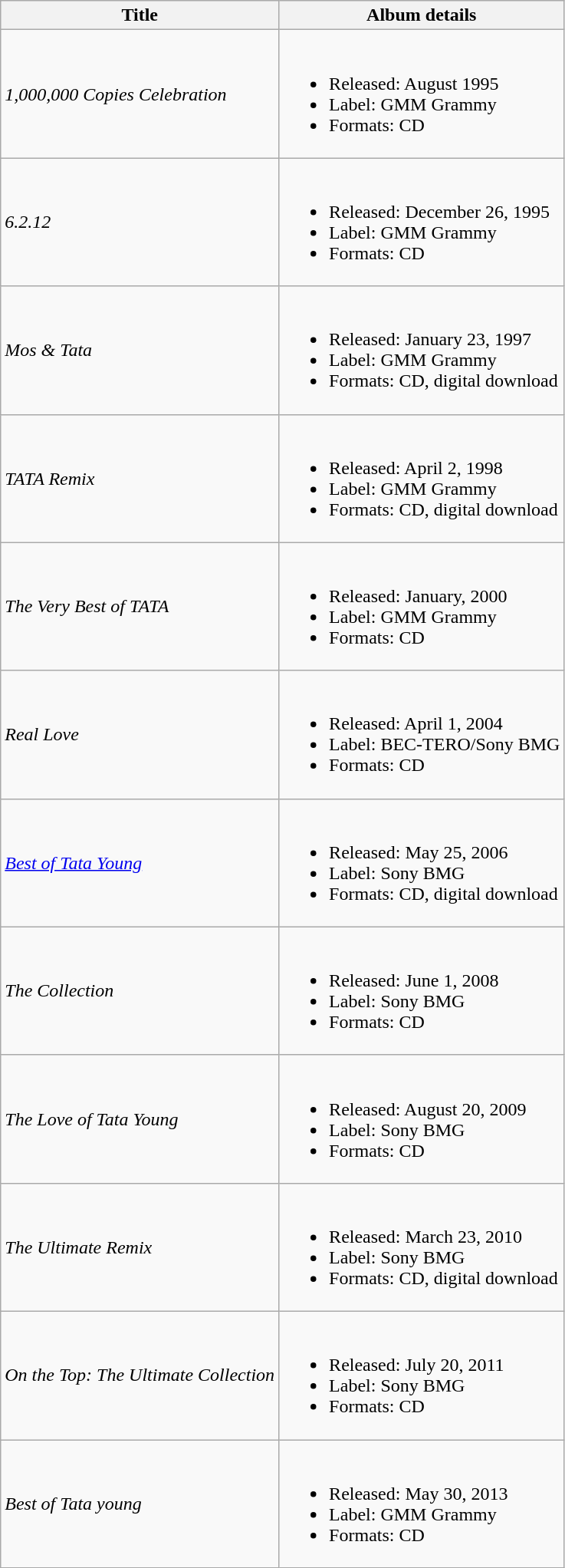<table class="wikitable">
<tr>
<th>Title</th>
<th>Album details</th>
</tr>
<tr>
<td><em>1,000,000 Copies Celebration</em></td>
<td><br><ul><li>Released: August 1995</li><li>Label: GMM Grammy</li><li>Formats: CD</li></ul></td>
</tr>
<tr>
<td><em>6.2.12</em></td>
<td><br><ul><li>Released: December 26, 1995</li><li>Label: GMM Grammy</li><li>Formats: CD</li></ul></td>
</tr>
<tr>
<td><em>Mos & Tata</em></td>
<td><br><ul><li>Released: January 23, 1997</li><li>Label: GMM Grammy</li><li>Formats: CD, digital download</li></ul></td>
</tr>
<tr>
<td><em>TATA Remix</em></td>
<td><br><ul><li>Released: April 2, 1998</li><li>Label: GMM Grammy</li><li>Formats: CD, digital download</li></ul></td>
</tr>
<tr>
<td><em>The Very Best of TATA</em></td>
<td><br><ul><li>Released: January, 2000</li><li>Label: GMM Grammy</li><li>Formats: CD</li></ul></td>
</tr>
<tr>
<td><em>Real Love</em></td>
<td><br><ul><li>Released: April 1, 2004</li><li>Label: BEC-TERO/Sony BMG</li><li>Formats: CD</li></ul></td>
</tr>
<tr>
<td><em><a href='#'>Best of Tata Young</a></em></td>
<td><br><ul><li>Released: May 25, 2006</li><li>Label: Sony BMG</li><li>Formats: CD, digital download</li></ul></td>
</tr>
<tr>
<td><em>The Collection</em></td>
<td><br><ul><li>Released: June 1, 2008</li><li>Label: Sony BMG</li><li>Formats: CD</li></ul></td>
</tr>
<tr>
<td><em>The Love of Tata Young</em></td>
<td><br><ul><li>Released: August 20, 2009</li><li>Label: Sony BMG</li><li>Formats: CD</li></ul></td>
</tr>
<tr>
<td><em>The Ultimate Remix</em></td>
<td><br><ul><li>Released: March 23, 2010</li><li>Label: Sony BMG</li><li>Formats: CD, digital download</li></ul></td>
</tr>
<tr>
<td><em>On the Top: The Ultimate Collection</em></td>
<td><br><ul><li>Released: July 20, 2011</li><li>Label: Sony BMG</li><li>Formats: CD</li></ul></td>
</tr>
<tr>
<td><em>Best of Tata young</em></td>
<td><br><ul><li>Released: May 30, 2013</li><li>Label: GMM Grammy</li><li>Formats: CD</li></ul></td>
</tr>
</table>
